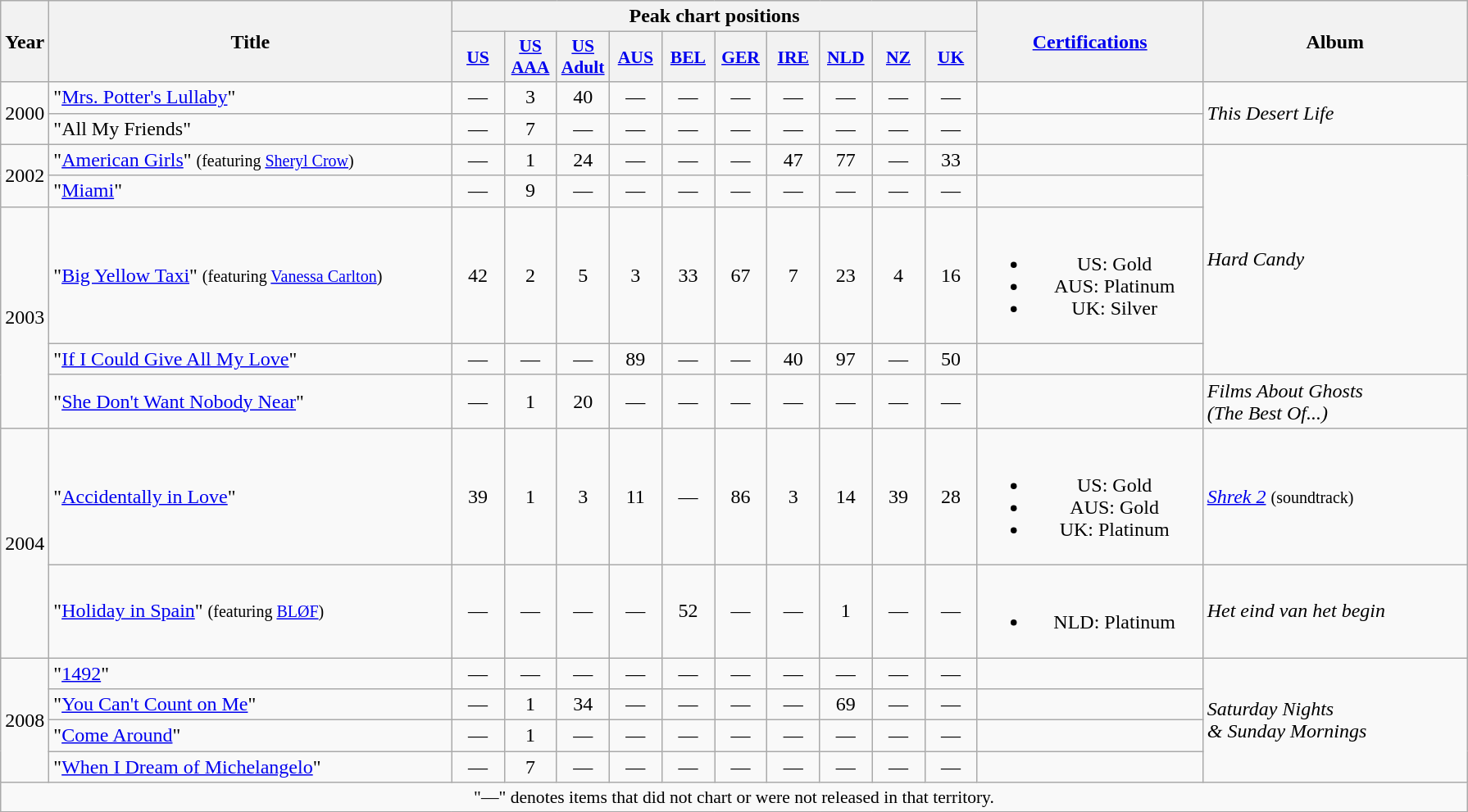<table class="wikitable" style="text-align:center;">
<tr>
<th rowspan="2" style="width:2em;">Year</th>
<th rowspan="2" style="width:20em;">Title</th>
<th colspan="10">Peak chart positions</th>
<th rowspan="2" style="width:11em;"><a href='#'>Certifications</a></th>
<th rowspan="2" style="width:13em;">Album</th>
</tr>
<tr>
<th style="width:2.5em;font-size:90%;"><a href='#'>US</a><br></th>
<th style="width:2.5em;font-size:90%;"><a href='#'>US AAA</a><br></th>
<th style="width:2.5em;font-size:90%;"><a href='#'>US<br>Adult</a><br></th>
<th style="width:2.5em;font-size:90%;"><a href='#'>AUS</a><br></th>
<th style="width:2.5em;font-size:90%;"><a href='#'>BEL</a><br></th>
<th style="width:2.5em;font-size:90%;"><a href='#'>GER</a><br></th>
<th style="width:2.5em;font-size:90%;"><a href='#'>IRE</a><br></th>
<th style="width:2.5em;font-size:90%;"><a href='#'>NLD</a><br></th>
<th style="width:2.5em;font-size:90%;"><a href='#'>NZ</a><br></th>
<th style="width:2.5em;font-size:90%;"><a href='#'>UK</a><br></th>
</tr>
<tr>
<td rowspan="2">2000</td>
<td style="text-align:left;">"<a href='#'>Mrs. Potter's Lullaby</a>"</td>
<td>—</td>
<td>3</td>
<td>40</td>
<td>—</td>
<td>—</td>
<td>—</td>
<td>—</td>
<td>—</td>
<td>—</td>
<td>—</td>
<td></td>
<td style="text-align:left;" rowspan="2"><em>This Desert Life</em></td>
</tr>
<tr>
<td style="text-align:left;">"All My Friends"</td>
<td>—</td>
<td>7</td>
<td>—</td>
<td>—</td>
<td>—</td>
<td>—</td>
<td>—</td>
<td>—</td>
<td>—</td>
<td>—</td>
<td></td>
</tr>
<tr>
<td rowspan="2">2002</td>
<td style="text-align:left;">"<a href='#'>American Girls</a>" <small>(featuring <a href='#'>Sheryl Crow</a>)</small></td>
<td>—</td>
<td>1</td>
<td>24</td>
<td>—</td>
<td>—</td>
<td>—</td>
<td>47</td>
<td>77</td>
<td>—</td>
<td>33</td>
<td></td>
<td style="text-align:left;" rowspan="4"><em>Hard Candy</em></td>
</tr>
<tr>
<td style="text-align:left;">"<a href='#'>Miami</a>"</td>
<td>—</td>
<td>9</td>
<td>—</td>
<td>—</td>
<td>—</td>
<td>—</td>
<td>—</td>
<td>—</td>
<td>—</td>
<td>—</td>
<td></td>
</tr>
<tr>
<td rowspan="3">2003</td>
<td style="text-align:left;">"<a href='#'>Big Yellow Taxi</a>" <small>(featuring <a href='#'>Vanessa Carlton</a>)</small></td>
<td>42</td>
<td>2</td>
<td>5</td>
<td>3</td>
<td>33</td>
<td>67</td>
<td>7</td>
<td>23</td>
<td>4</td>
<td>16</td>
<td><br><ul><li>US: Gold</li><li>AUS: Platinum</li><li>UK: Silver</li></ul></td>
</tr>
<tr>
<td style="text-align:left;">"<a href='#'>If I Could Give All My Love</a>"</td>
<td>—</td>
<td>—</td>
<td>—</td>
<td>89</td>
<td>—</td>
<td>—</td>
<td>40</td>
<td>97</td>
<td>—</td>
<td>50</td>
<td></td>
</tr>
<tr>
<td style="text-align:left;">"<a href='#'>She Don't Want Nobody Near</a>"</td>
<td>—</td>
<td>1</td>
<td>20</td>
<td>—</td>
<td>—</td>
<td>—</td>
<td>—</td>
<td>—</td>
<td>—</td>
<td>—</td>
<td></td>
<td style="text-align:left;" rowspan="1"><em>Films About Ghosts<br>(The Best Of...)</em></td>
</tr>
<tr>
<td rowspan="2">2004</td>
<td style="text-align:left;">"<a href='#'>Accidentally in Love</a>"</td>
<td>39</td>
<td>1</td>
<td>3</td>
<td>11</td>
<td>—</td>
<td>86</td>
<td>3</td>
<td>14</td>
<td>39</td>
<td>28</td>
<td><br><ul><li>US: Gold</li><li>AUS: Gold</li><li>UK: Platinum</li></ul></td>
<td style="text-align:left;"><em><a href='#'>Shrek 2</a></em> <small>(soundtrack)</small></td>
</tr>
<tr>
<td style="text-align:left;">"<a href='#'>Holiday in Spain</a>" <small>(featuring <a href='#'>BLØF</a>)</small></td>
<td>—</td>
<td>—</td>
<td>—</td>
<td>—</td>
<td>52</td>
<td>—</td>
<td>—</td>
<td>1</td>
<td>—</td>
<td>—</td>
<td><br><ul><li>NLD: Platinum</li></ul></td>
<td style="text-align:left;"><em>Het eind van het begin</em></td>
</tr>
<tr>
<td rowspan="4">2008</td>
<td style="text-align:left;">"<a href='#'>1492</a>"</td>
<td>—</td>
<td>—</td>
<td>—</td>
<td>—</td>
<td>—</td>
<td>—</td>
<td>—</td>
<td>—</td>
<td>—</td>
<td>—</td>
<td></td>
<td style="text-align:left;" rowspan="4"><em>Saturday Nights<br>& Sunday Mornings</em></td>
</tr>
<tr>
<td style="text-align:left;">"<a href='#'>You Can't Count on Me</a>"</td>
<td>—</td>
<td>1</td>
<td>34</td>
<td>—</td>
<td>—</td>
<td>—</td>
<td>—</td>
<td>69</td>
<td>—</td>
<td>—</td>
<td></td>
</tr>
<tr>
<td style="text-align:left;">"<a href='#'>Come Around</a>"</td>
<td>—</td>
<td>1</td>
<td>—</td>
<td>—</td>
<td>—</td>
<td>—</td>
<td>—</td>
<td>—</td>
<td>—</td>
<td>—</td>
<td></td>
</tr>
<tr>
<td style="text-align:left;">"<a href='#'>When I Dream of Michelangelo</a>"</td>
<td>—</td>
<td>7</td>
<td>—</td>
<td>—</td>
<td>—</td>
<td>—</td>
<td>—</td>
<td>—</td>
<td>—</td>
<td>—</td>
<td></td>
</tr>
<tr>
<td colspan="15" style="font-size:90%">"—" denotes items that did not chart or were not released in that territory.</td>
</tr>
<tr>
</tr>
</table>
